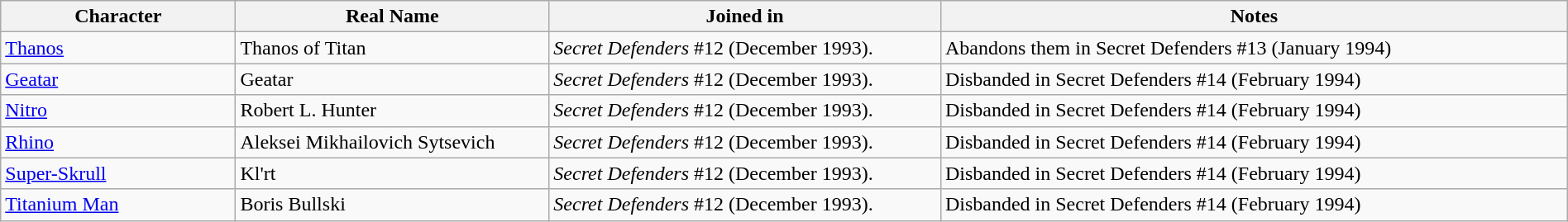<table class="wikitable" style="width:100%;">
<tr>
<th width=15%>Character</th>
<th width=20%>Real Name</th>
<th width=25%>Joined in</th>
<th width=40%>Notes</th>
</tr>
<tr>
<td><a href='#'>Thanos</a></td>
<td>Thanos of Titan</td>
<td><em>Secret Defenders</em> #12 (December 1993).</td>
<td>Abandons them in Secret Defenders #13 (January 1994)</td>
</tr>
<tr>
<td><a href='#'>Geatar</a></td>
<td>Geatar</td>
<td><em>Secret Defenders</em> #12 (December 1993).</td>
<td>Disbanded in Secret Defenders #14 (February 1994)</td>
</tr>
<tr>
<td><a href='#'>Nitro</a></td>
<td>Robert L. Hunter</td>
<td><em>Secret Defenders</em> #12 (December 1993).</td>
<td>Disbanded in Secret Defenders #14 (February 1994)</td>
</tr>
<tr>
<td><a href='#'>Rhino</a></td>
<td>Aleksei Mikhailovich Sytsevich</td>
<td><em>Secret Defenders</em> #12 (December 1993).</td>
<td>Disbanded in Secret Defenders #14 (February 1994)</td>
</tr>
<tr>
<td><a href='#'>Super-Skrull</a></td>
<td>Kl'rt</td>
<td><em>Secret Defenders</em> #12 (December 1993).</td>
<td>Disbanded in Secret Defenders #14 (February 1994)</td>
</tr>
<tr>
<td><a href='#'>Titanium Man</a></td>
<td>Boris Bullski</td>
<td><em>Secret Defenders</em> #12 (December 1993).</td>
<td>Disbanded in Secret Defenders #14 (February 1994)</td>
</tr>
</table>
